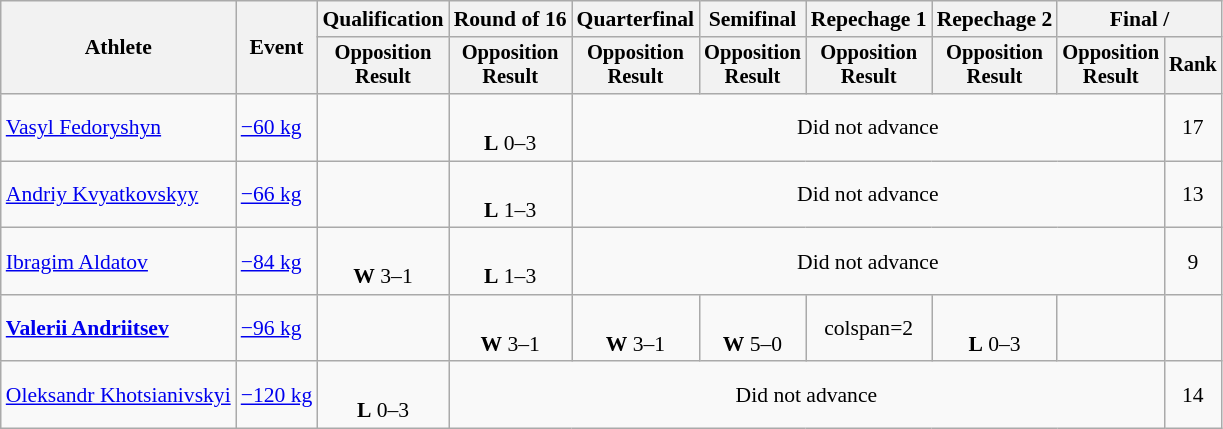<table class="wikitable" style="font-size:90%">
<tr>
<th rowspan="2">Athlete</th>
<th rowspan="2">Event</th>
<th>Qualification</th>
<th>Round of 16</th>
<th>Quarterfinal</th>
<th>Semifinal</th>
<th>Repechage 1</th>
<th>Repechage 2</th>
<th colspan=2>Final / </th>
</tr>
<tr style="font-size: 95%">
<th>Opposition<br>Result</th>
<th>Opposition<br>Result</th>
<th>Opposition<br>Result</th>
<th>Opposition<br>Result</th>
<th>Opposition<br>Result</th>
<th>Opposition<br>Result</th>
<th>Opposition<br>Result</th>
<th>Rank</th>
</tr>
<tr align=center>
<td align=left><a href='#'>Vasyl Fedoryshyn</a></td>
<td align=left><a href='#'>−60 kg</a></td>
<td></td>
<td><br><strong>L</strong> 0–3 <sup></sup></td>
<td colspan=5>Did not advance</td>
<td>17</td>
</tr>
<tr align=center>
<td align=left><a href='#'>Andriy Kvyatkovskyy</a></td>
<td align=left><a href='#'>−66 kg</a></td>
<td></td>
<td><br><strong>L</strong> 1–3 <sup></sup></td>
<td colspan=5>Did not advance</td>
<td>13</td>
</tr>
<tr align=center>
<td align=left><a href='#'>Ibragim Aldatov</a></td>
<td align=left><a href='#'>−84 kg</a></td>
<td><br><strong>W</strong> 3–1 <sup></sup></td>
<td><br><strong>L</strong> 1–3 <sup></sup></td>
<td colspan=5>Did not advance</td>
<td>9</td>
</tr>
<tr align=center>
<td align=left><strong><a href='#'>Valerii Andriitsev</a></strong></td>
<td align=left><a href='#'>−96 kg</a></td>
<td></td>
<td><br><strong>W</strong> 3–1 <sup></sup></td>
<td><br><strong>W</strong> 3–1 <sup></sup></td>
<td><br><strong>W</strong> 5–0 <sup></sup></td>
<td>colspan=2 </td>
<td><br><strong>L</strong> 0–3 <sup></sup></td>
<td></td>
</tr>
<tr align=center>
<td align=left><a href='#'>Oleksandr Khotsianivskyi</a></td>
<td align=left><a href='#'>−120 kg</a></td>
<td><br><strong>L</strong> 0–3 <sup></sup></td>
<td colspan=6>Did not advance</td>
<td>14</td>
</tr>
</table>
